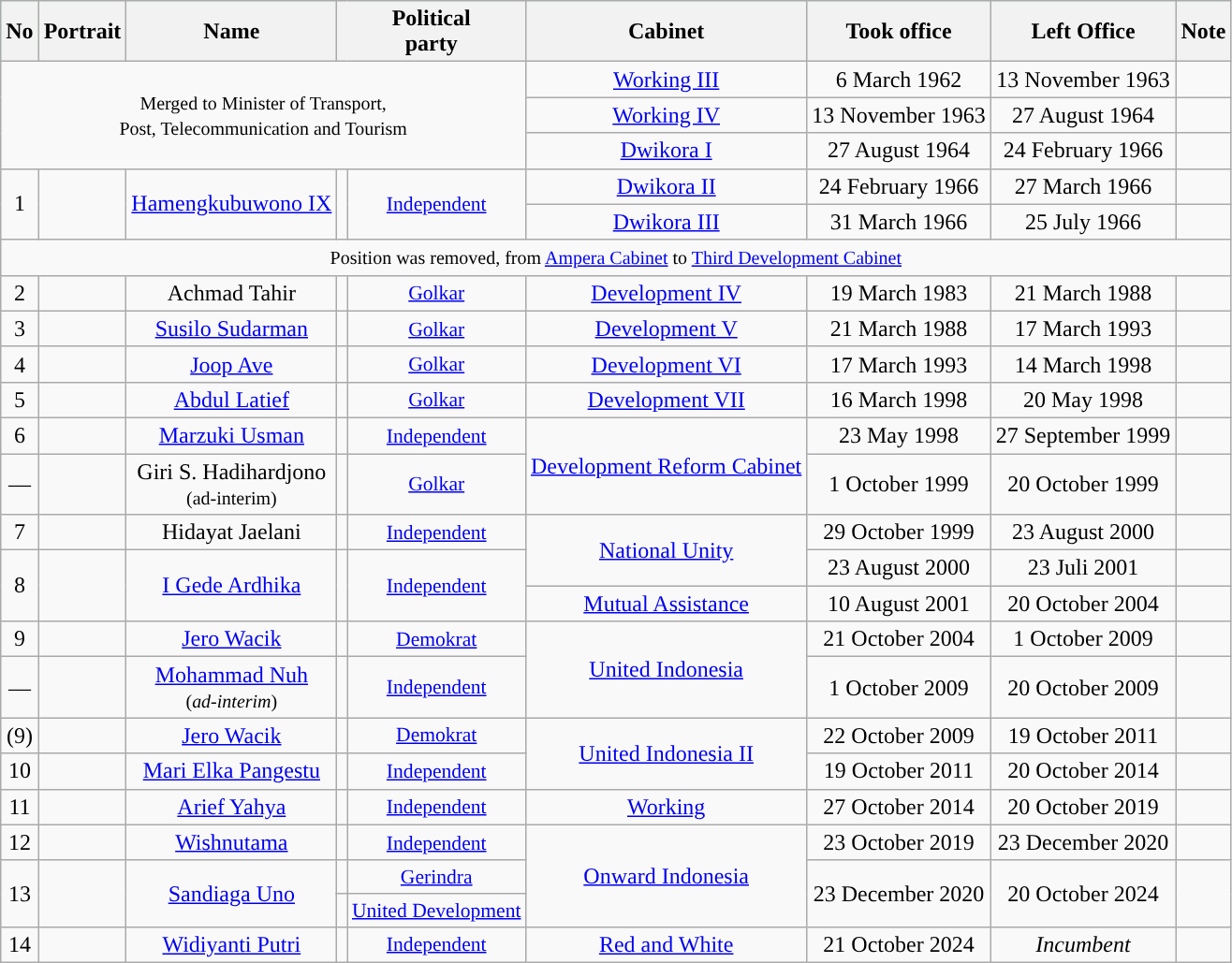<table class="wikitable" style="text-align:center;">
<tr style="background-color:#cfc;">
<th>No</th>
<th>Portrait</th>
<th>Name</th>
<th colspan=2>Political<br>party</th>
<th>Cabinet</th>
<th>Took office</th>
<th>Left Office</th>
<th>Note</th>
</tr>
<tr style="background:#F9F9F9">
<td colspan=5 rowspan=3><small>Merged to Minister of Transport,<br> Post, Telecommunication and Tourism</small></td>
<td><a href='#'>Working III</a></td>
<td>6 March 1962</td>
<td>13 November 1963</td>
<td></td>
</tr>
<tr style="background:#F9F9F9">
<td><a href='#'>Working IV</a></td>
<td>13 November 1963</td>
<td>27 August 1964</td>
<td> </td>
</tr>
<tr style="background:#F9F9F9">
<td><a href='#'>Dwikora I</a></td>
<td>27 August 1964</td>
<td>24 February 1966</td>
<td> </td>
</tr>
<tr style="background:#F9F9F9">
<td rowspan=2>1</td>
<td rowspan=2></td>
<td rowspan=2><a href='#'>Hamengkubuwono IX</a></td>
<td rowspan=2 bgcolor=></td>
<td rowspan=2 style="font-size: 90%"><a href='#'>Independent</a></td>
<td><a href='#'>Dwikora II</a></td>
<td>24 February 1966</td>
<td>27 March 1966</td>
<td></td>
</tr>
<tr>
<td><a href='#'>Dwikora III</a></td>
<td>31 March 1966</td>
<td>25 July 1966</td>
<td></td>
</tr>
<tr>
<td colspan=9><small>Position was removed, from <a href='#'>Ampera Cabinet</a> to <a href='#'>Third Development Cabinet</a></small></td>
</tr>
<tr>
<td>2</td>
<td></td>
<td>Achmad Tahir</td>
<td bgcolor=></td>
<td style="font-size: 90%"><a href='#'>Golkar</a></td>
<td><a href='#'>Development IV</a></td>
<td>19 March 1983</td>
<td>21 March 1988</td>
<td></td>
</tr>
<tr style="background:#F9F9F9">
<td>3</td>
<td></td>
<td><a href='#'>Susilo Sudarman</a></td>
<td bgcolor=></td>
<td style="font-size: 90%"><a href='#'>Golkar</a></td>
<td><a href='#'>Development V</a></td>
<td>21 March 1988</td>
<td>17 March 1993</td>
<td> </td>
</tr>
<tr style="background:#F9F9F9">
<td>4</td>
<td></td>
<td><a href='#'>Joop Ave</a></td>
<td bgcolor=></td>
<td style="font-size: 90%"><a href='#'>Golkar</a></td>
<td><a href='#'>Development VI</a></td>
<td>17 March 1993</td>
<td>14 March 1998</td>
<td> </td>
</tr>
<tr style="background:#F9F9F9">
<td>5</td>
<td></td>
<td><a href='#'>Abdul Latief</a></td>
<td bgcolor=></td>
<td style="font-size: 90%"><a href='#'>Golkar</a></td>
<td><a href='#'>Development VII</a></td>
<td>16 March 1998</td>
<td>20 May 1998</td>
<td></td>
</tr>
<tr style="background:#F9F9F9">
<td>6</td>
<td></td>
<td><a href='#'>Marzuki Usman</a></td>
<td bgcolor=></td>
<td style="font-size: 90%"><a href='#'>Independent</a></td>
<td rowspan=2><a href='#'>Development Reform Cabinet</a></td>
<td>23 May 1998</td>
<td>27 September 1999</td>
<td></td>
</tr>
<tr style="background:#F9F9F9">
<td>—</td>
<td></td>
<td>Giri S. Hadihardjono<br><small>(ad-interim)</small></td>
<td bgcolor=></td>
<td style="font-size: 90%"><a href='#'>Golkar</a></td>
<td>1 October 1999</td>
<td>20 October 1999</td>
<td></td>
</tr>
<tr>
<td>7</td>
<td></td>
<td>Hidayat Jaelani</td>
<td bgcolor=></td>
<td style="font-size: 90%"><a href='#'>Independent</a></td>
<td rowspan=2><a href='#'>National Unity</a></td>
<td>29 October 1999</td>
<td>23 August 2000</td>
<td></td>
</tr>
<tr style="background:#F9F9F9">
<td align="center" rowspan=2>8</td>
<td rowspan=2></td>
<td rowspan=2><a href='#'>I Gede Ardhika</a></td>
<td rowspan=2 bgcolor=></td>
<td rowspan=2 style="font-size: 90%"><a href='#'>Independent</a></td>
<td>23 August 2000</td>
<td>23 Juli 2001</td>
<td></td>
</tr>
<tr style="background:#F9F9F9">
<td><a href='#'>Mutual Assistance</a></td>
<td>10 August 2001</td>
<td>20 October 2004</td>
<td></td>
</tr>
<tr style="background:#F9F9F9">
<td>9</td>
<td></td>
<td><a href='#'>Jero Wacik</a></td>
<td bgcolor=></td>
<td style="font-size: 90%"><a href='#'>Demokrat</a></td>
<td rowspan=2><a href='#'>United Indonesia</a></td>
<td>21 October 2004</td>
<td>1 October 2009</td>
<td></td>
</tr>
<tr style="background:#F9F9F9">
<td>—</td>
<td></td>
<td><a href='#'>Mohammad Nuh</a><small><br> (<em>ad-interim</em>)</small></td>
<td bgcolor=></td>
<td style="font-size: 90%"><a href='#'>Independent</a></td>
<td>1 October 2009</td>
<td>20 October 2009</td>
<td></td>
</tr>
<tr style="background:#F9F9F9">
<td>(9)</td>
<td></td>
<td><a href='#'>Jero Wacik</a></td>
<td bgcolor=></td>
<td style="font-size: 90%"><a href='#'>Demokrat</a></td>
<td rowspan=2><a href='#'>United Indonesia II</a></td>
<td>22 October 2009</td>
<td>19 October 2011</td>
<td></td>
</tr>
<tr style="background:#F9F9F9">
<td>10</td>
<td></td>
<td><a href='#'>Mari Elka Pangestu</a></td>
<td bgcolor=></td>
<td style="font-size: 90%"><a href='#'>Independent</a></td>
<td>19 October 2011</td>
<td>20 October 2014</td>
<td></td>
</tr>
<tr style="background:#F9F9F9">
<td>11</td>
<td></td>
<td><a href='#'>Arief Yahya</a></td>
<td bgcolor=></td>
<td style="font-size: 90%"><a href='#'>Independent</a></td>
<td><a href='#'>Working</a></td>
<td>27 October 2014</td>
<td>20 October 2019</td>
<td></td>
</tr>
<tr style="background:#F9F9F9">
<td>12</td>
<td></td>
<td><a href='#'>Wishnutama</a></td>
<td bgcolor=></td>
<td style="font-size: 90%"><a href='#'>Independent</a></td>
<td rowspan=3><a href='#'>Onward Indonesia</a></td>
<td>23 October 2019</td>
<td>23 December 2020</td>
<td><br></td>
</tr>
<tr style="background:#F9F9F9">
<td rowspan=2>13</td>
<td rowspan=2></td>
<td rowspan=2><a href='#'>Sandiaga Uno</a></td>
<td bgcolor=></td>
<td style="font-size: 90%"><a href='#'>Gerindra</a></td>
<td rowspan=2>23 December 2020</td>
<td rowspan=2>20 October 2024</td>
<td rowspan=2></td>
</tr>
<tr>
<td bgcolor=></td>
<td style="font-size: 90%"><a href='#'>United Development</a></td>
</tr>
<tr style="background:#F9F9F9">
<td>14</td>
<td></td>
<td><a href='#'>Widiyanti Putri</a></td>
<td bgcolor=></td>
<td style="font-size: 90%"><a href='#'>Independent</a></td>
<td><a href='#'>Red and White</a></td>
<td>21 October 2024</td>
<td><em>Incumbent</em></td>
<td></td>
</tr>
</table>
